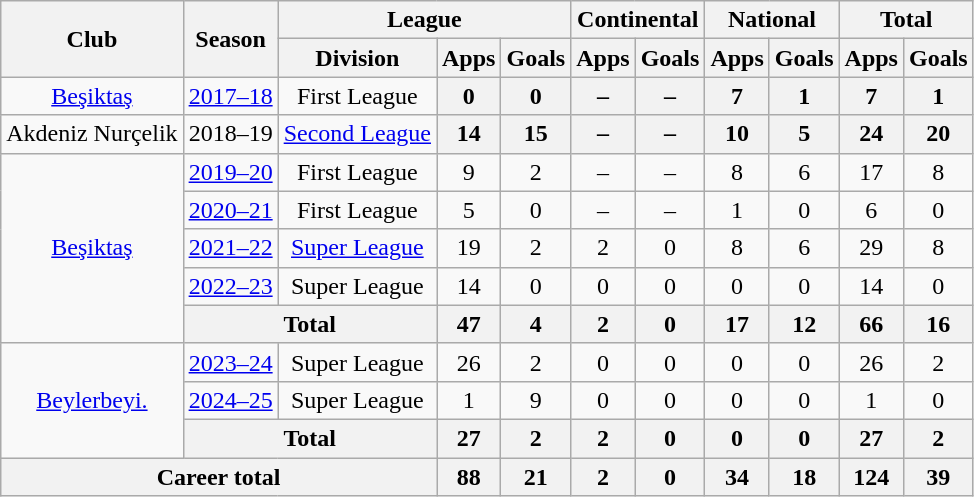<table class="wikitable" style="text-align: center;">
<tr>
<th rowspan="2">Club</th>
<th rowspan="2">Season</th>
<th colspan="3">League</th>
<th colspan="2">Continental</th>
<th colspan="2">National</th>
<th colspan="2">Total</th>
</tr>
<tr>
<th>Division</th>
<th>Apps</th>
<th>Goals</th>
<th>Apps</th>
<th>Goals</th>
<th>Apps</th>
<th>Goals</th>
<th>Apps</th>
<th>Goals</th>
</tr>
<tr>
<td><a href='#'>Beşiktaş</a></td>
<td><a href='#'>2017–18</a></td>
<td>First League</td>
<th>0</th>
<th>0</th>
<th>–</th>
<th>–</th>
<th>7</th>
<th>1</th>
<th>7</th>
<th>1</th>
</tr>
<tr>
<td>Akdeniz Nurçelik</td>
<td>2018–19</td>
<td><a href='#'>Second League</a></td>
<th>14</th>
<th>15</th>
<th>–</th>
<th>–</th>
<th>10</th>
<th>5</th>
<th>24</th>
<th>20</th>
</tr>
<tr>
<td rowspan=5><a href='#'>Beşiktaş</a></td>
<td><a href='#'>2019–20</a></td>
<td>First League</td>
<td>9</td>
<td>2</td>
<td>–</td>
<td>–</td>
<td>8</td>
<td>6</td>
<td>17</td>
<td>8</td>
</tr>
<tr>
<td><a href='#'>2020–21</a></td>
<td>First League</td>
<td>5</td>
<td>0</td>
<td>–</td>
<td>–</td>
<td>1</td>
<td>0</td>
<td>6</td>
<td>0</td>
</tr>
<tr>
<td><a href='#'>2021–22</a></td>
<td><a href='#'>Super League</a></td>
<td>19</td>
<td>2</td>
<td>2</td>
<td>0</td>
<td>8</td>
<td>6</td>
<td>29</td>
<td>8</td>
</tr>
<tr>
<td><a href='#'>2022–23</a></td>
<td>Super League</td>
<td>14</td>
<td>0</td>
<td>0</td>
<td>0</td>
<td>0</td>
<td>0</td>
<td>14</td>
<td>0</td>
</tr>
<tr>
<th colspan=2>Total</th>
<th>47</th>
<th>4</th>
<th>2</th>
<th>0</th>
<th>17</th>
<th>12</th>
<th>66</th>
<th>16</th>
</tr>
<tr>
<td rowspan=3><a href='#'>Beylerbeyi.</a></td>
<td><a href='#'>2023–24</a></td>
<td>Super League</td>
<td>26</td>
<td>2</td>
<td>0</td>
<td>0</td>
<td>0</td>
<td>0</td>
<td>26</td>
<td>2</td>
</tr>
<tr>
<td><a href='#'>2024–25</a></td>
<td>Super League</td>
<td>1</td>
<td>9</td>
<td>0</td>
<td>0</td>
<td>0</td>
<td>0</td>
<td>1</td>
<td>0</td>
</tr>
<tr>
<th colspan=2>Total</th>
<th>27</th>
<th>2</th>
<th>2</th>
<th>0</th>
<th>0</th>
<th>0</th>
<th>27</th>
<th>2</th>
</tr>
<tr>
<th colspan=3>Career total</th>
<th>88</th>
<th>21</th>
<th>2</th>
<th>0</th>
<th>34</th>
<th>18</th>
<th>124</th>
<th>39</th>
</tr>
</table>
